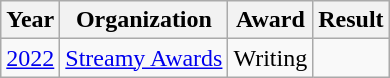<table class="wikitable">
<tr>
<th>Year</th>
<th>Organization</th>
<th>Award</th>
<th>Result</th>
</tr>
<tr>
<td><a href='#'>2022</a></td>
<td><a href='#'>Streamy Awards</a></td>
<td>Writing</td>
<td></td>
</tr>
</table>
